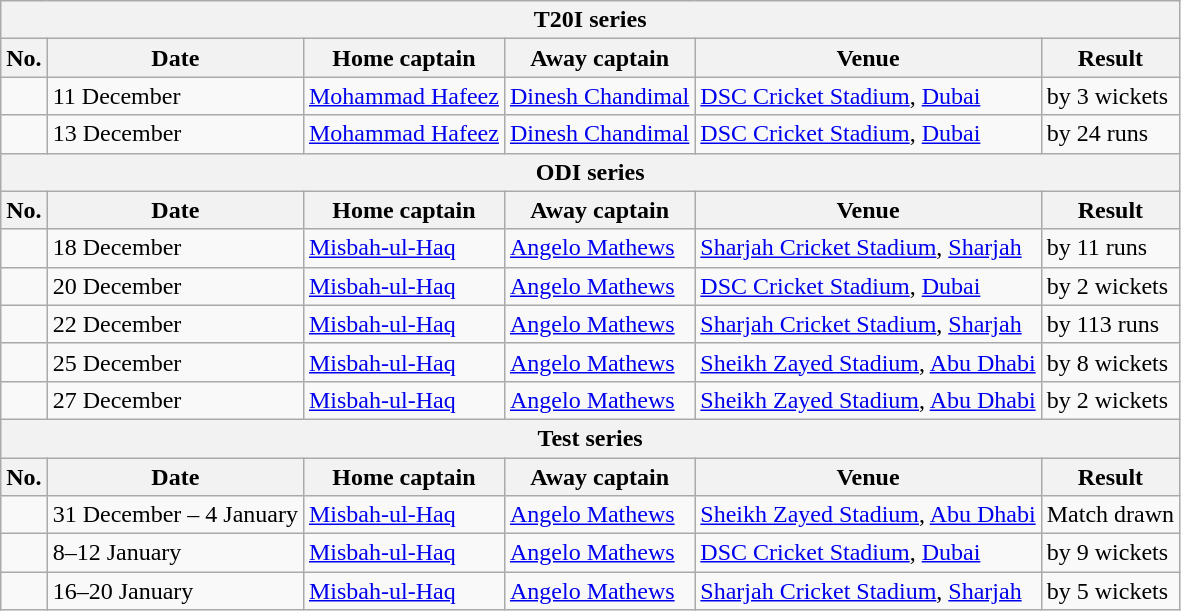<table class="wikitable">
<tr>
<th colspan="9">T20I series</th>
</tr>
<tr>
<th>No.</th>
<th>Date</th>
<th>Home captain</th>
<th>Away captain</th>
<th>Venue</th>
<th>Result</th>
</tr>
<tr>
<td></td>
<td>11 December</td>
<td><a href='#'>Mohammad Hafeez</a></td>
<td><a href='#'>Dinesh Chandimal</a></td>
<td><a href='#'>DSC Cricket Stadium</a>, <a href='#'>Dubai</a></td>
<td> by 3 wickets</td>
</tr>
<tr>
<td></td>
<td>13 December</td>
<td><a href='#'>Mohammad Hafeez</a></td>
<td><a href='#'>Dinesh Chandimal</a></td>
<td><a href='#'>DSC Cricket Stadium</a>, <a href='#'>Dubai</a></td>
<td> by 24 runs</td>
</tr>
<tr>
<th colspan="9">ODI series</th>
</tr>
<tr>
<th>No.</th>
<th>Date</th>
<th>Home captain</th>
<th>Away captain</th>
<th>Venue</th>
<th>Result</th>
</tr>
<tr>
<td></td>
<td>18 December</td>
<td><a href='#'>Misbah-ul-Haq</a></td>
<td><a href='#'>Angelo Mathews</a></td>
<td><a href='#'>Sharjah Cricket Stadium</a>, <a href='#'>Sharjah</a></td>
<td> by 11 runs</td>
</tr>
<tr>
<td></td>
<td>20 December</td>
<td><a href='#'>Misbah-ul-Haq</a></td>
<td><a href='#'>Angelo Mathews</a></td>
<td><a href='#'>DSC Cricket Stadium</a>, <a href='#'>Dubai</a></td>
<td> by 2 wickets</td>
</tr>
<tr>
<td></td>
<td>22 December</td>
<td><a href='#'>Misbah-ul-Haq</a></td>
<td><a href='#'>Angelo Mathews</a></td>
<td><a href='#'>Sharjah Cricket Stadium</a>, <a href='#'>Sharjah</a></td>
<td> by 113 runs</td>
</tr>
<tr>
<td></td>
<td>25 December</td>
<td><a href='#'>Misbah-ul-Haq</a></td>
<td><a href='#'>Angelo Mathews</a></td>
<td><a href='#'>Sheikh Zayed Stadium</a>, <a href='#'>Abu Dhabi</a></td>
<td> by 8 wickets</td>
</tr>
<tr>
<td></td>
<td>27 December</td>
<td><a href='#'>Misbah-ul-Haq</a></td>
<td><a href='#'>Angelo Mathews</a></td>
<td><a href='#'>Sheikh Zayed Stadium</a>, <a href='#'>Abu Dhabi</a></td>
<td> by 2 wickets</td>
</tr>
<tr>
<th colspan="9">Test series</th>
</tr>
<tr>
<th>No.</th>
<th>Date</th>
<th>Home captain</th>
<th>Away captain</th>
<th>Venue</th>
<th>Result</th>
</tr>
<tr>
<td></td>
<td>31 December – 4 January</td>
<td><a href='#'>Misbah-ul-Haq</a></td>
<td><a href='#'>Angelo Mathews</a></td>
<td><a href='#'>Sheikh Zayed Stadium</a>, <a href='#'>Abu Dhabi</a></td>
<td>Match drawn</td>
</tr>
<tr>
<td></td>
<td>8–12 January</td>
<td><a href='#'>Misbah-ul-Haq</a></td>
<td><a href='#'>Angelo Mathews</a></td>
<td><a href='#'>DSC Cricket Stadium</a>, <a href='#'>Dubai</a></td>
<td> by 9 wickets</td>
</tr>
<tr>
<td></td>
<td>16–20 January</td>
<td><a href='#'>Misbah-ul-Haq</a></td>
<td><a href='#'>Angelo Mathews</a></td>
<td><a href='#'>Sharjah Cricket Stadium</a>, <a href='#'>Sharjah</a></td>
<td> by 5 wickets</td>
</tr>
</table>
